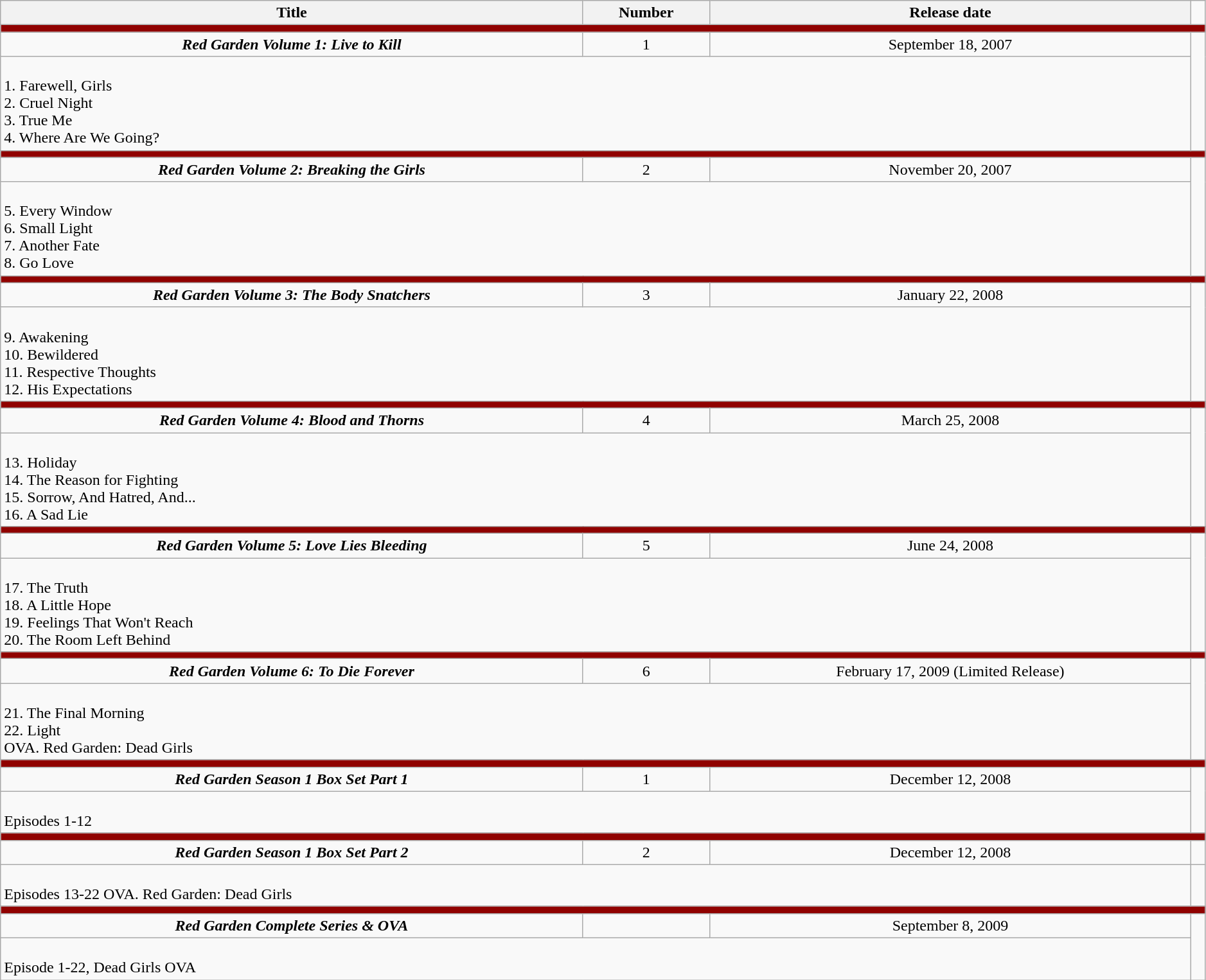<table class="wikitable" width="99%">
<tr style="text-align: center;">
<th>Title</th>
<th>Number</th>
<th>Release date</th>
</tr>
<tr>
<td colspan="4" bgcolor="#900200"></td>
</tr>
<tr style="text-align: center;">
<td><strong><em>Red Garden Volume 1: Live to Kill</em></strong></td>
<td>1</td>
<td>September 18, 2007</td>
</tr>
<tr>
<td colspan="3"><br>1. Farewell, Girls<br>
2. Cruel Night<br>
3. True Me<br>
4. Where Are We Going?</td>
</tr>
<tr>
<td colspan="4" bgcolor="#900200"></td>
</tr>
<tr style="text-align: center;">
<td><strong><em>Red Garden Volume 2: Breaking the Girls</em></strong></td>
<td>2</td>
<td>November 20, 2007</td>
</tr>
<tr>
<td colspan="3"><br>5. Every Window<br>
6. Small Light<br>
7. Another Fate<br>
8. Go Love</td>
</tr>
<tr>
<td colspan="4" bgcolor="#900200"></td>
</tr>
<tr style="text-align: center;">
<td><strong><em>Red Garden Volume 3: The Body Snatchers</em></strong></td>
<td>3</td>
<td>January 22, 2008</td>
</tr>
<tr>
<td colspan="3"><br>9. Awakening<br>
10. Bewildered<br>
11. Respective Thoughts<br>
12. His Expectations</td>
</tr>
<tr>
<td colspan="4" bgcolor="#900200"></td>
</tr>
<tr style="text-align: center;">
<td><strong><em>Red Garden Volume 4: Blood and Thorns</em></strong></td>
<td>4</td>
<td>March 25, 2008</td>
</tr>
<tr>
<td colspan="3"><br>13. Holiday<br>
14. The Reason for Fighting<br>
15. Sorrow, And Hatred, And...<br>
16. A Sad Lie</td>
</tr>
<tr>
<td colspan="4" bgcolor="#900200"></td>
</tr>
<tr style="text-align: center;">
<td><strong><em>Red Garden Volume 5: Love Lies Bleeding</em></strong></td>
<td>5</td>
<td>June 24, 2008</td>
</tr>
<tr>
<td colspan="3"><br>17. The Truth<br>
18. A Little Hope<br>
19. Feelings That Won't Reach<br>
20. The Room Left Behind</td>
</tr>
<tr>
<td colspan="4" bgcolor="#900200"></td>
</tr>
<tr style="text-align: center;">
<td><strong><em>Red Garden Volume 6: To Die Forever</em></strong></td>
<td>6</td>
<td>February 17, 2009 (Limited Release)</td>
</tr>
<tr>
<td colspan="3"><br>21. The Final Morning<br>
22. Light <br>
OVA. Red Garden: Dead Girls</td>
</tr>
<tr>
<td colspan="4" bgcolor="#900200"></td>
</tr>
<tr style="text-align: center;">
<td><strong><em>Red Garden Season 1 Box Set Part 1</em></strong></td>
<td>1</td>
<td>December 12, 2008</td>
</tr>
<tr>
<td colspan="3"><br>Episodes 1-12</td>
</tr>
<tr>
<td colspan="4" bgcolor="#900200"></td>
</tr>
<tr style="text-align: center;">
<td><strong><em>Red Garden Season 1 Box Set Part 2</em></strong></td>
<td>2</td>
<td>December 12, 2008</td>
</tr>
<tr>
<td colspan="3"><br>Episodes 13-22
OVA. Red Garden: Dead Girls</td>
<td></td>
</tr>
<tr>
<td colspan="4" bgcolor="#900200"></td>
</tr>
<tr style="text-align: center;">
<td><strong><em>Red Garden Complete Series & OVA</em></strong></td>
<td></td>
<td>September 8, 2009</td>
</tr>
<tr>
<td colspan="3"><br>Episode 1-22, Dead Girls OVA</td>
</tr>
</table>
